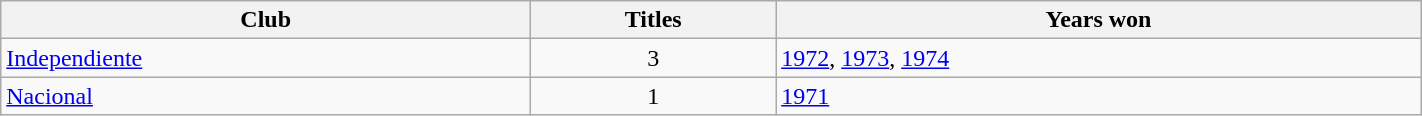<table class="wikitable sortable"  width=75%>
<tr>
<th scope=col>Club</th>
<th scope=col>Titles</th>
<th scope=col class="unsortable">Years won</th>
</tr>
<tr>
<td> <a href='#'>Independiente</a></td>
<td align=center>3</td>
<td><a href='#'>1972</a>, <a href='#'>1973</a>, <a href='#'>1974</a></td>
</tr>
<tr>
<td> <a href='#'>Nacional</a></td>
<td align=center>1</td>
<td><a href='#'>1971</a></td>
</tr>
</table>
